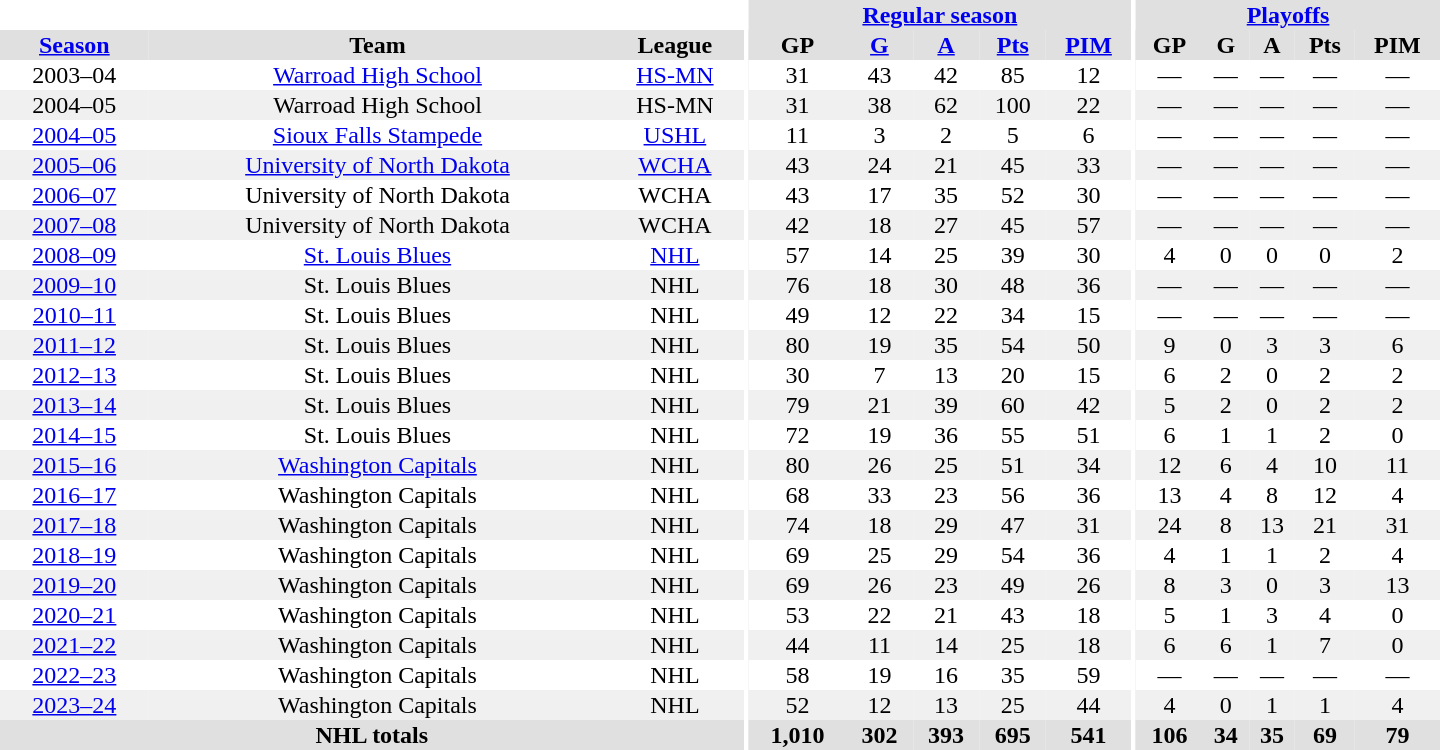<table border="0" cellpadding="1" cellspacing="0" style="text-align:center; width:60em">
<tr bgcolor="#e0e0e0">
<th colspan="3" bgcolor="#ffffff"></th>
<th rowspan="100" bgcolor="#ffffff"></th>
<th colspan="5"><a href='#'>Regular season</a></th>
<th rowspan="100" bgcolor="#ffffff"></th>
<th colspan="5"><a href='#'>Playoffs</a></th>
</tr>
<tr bgcolor="#e0e0e0">
<th><a href='#'>Season</a></th>
<th>Team</th>
<th>League</th>
<th>GP</th>
<th><a href='#'>G</a></th>
<th><a href='#'>A</a></th>
<th><a href='#'>Pts</a></th>
<th><a href='#'>PIM</a></th>
<th>GP</th>
<th>G</th>
<th>A</th>
<th>Pts</th>
<th>PIM</th>
</tr>
<tr>
<td>2003–04</td>
<td><a href='#'>Warroad High School</a></td>
<td><a href='#'>HS-MN</a></td>
<td>31</td>
<td>43</td>
<td>42</td>
<td>85</td>
<td>12</td>
<td>—</td>
<td>—</td>
<td>—</td>
<td>—</td>
<td>—</td>
</tr>
<tr bgcolor="#f0f0f0">
<td>2004–05</td>
<td>Warroad High School</td>
<td>HS-MN</td>
<td>31</td>
<td>38</td>
<td>62</td>
<td>100</td>
<td>22</td>
<td>—</td>
<td>—</td>
<td>—</td>
<td>—</td>
<td>—</td>
</tr>
<tr>
<td><a href='#'>2004–05</a></td>
<td><a href='#'>Sioux Falls Stampede</a></td>
<td><a href='#'>USHL</a></td>
<td>11</td>
<td>3</td>
<td>2</td>
<td>5</td>
<td>6</td>
<td>—</td>
<td>—</td>
<td>—</td>
<td>—</td>
<td>—</td>
</tr>
<tr bgcolor="#f0f0f0">
<td><a href='#'>2005–06</a></td>
<td><a href='#'>University of North Dakota</a></td>
<td><a href='#'>WCHA</a></td>
<td>43</td>
<td>24</td>
<td>21</td>
<td>45</td>
<td>33</td>
<td>—</td>
<td>—</td>
<td>—</td>
<td>—</td>
<td>—</td>
</tr>
<tr>
<td><a href='#'>2006–07</a></td>
<td>University of North Dakota</td>
<td>WCHA</td>
<td>43</td>
<td>17</td>
<td>35</td>
<td>52</td>
<td>30</td>
<td>—</td>
<td>—</td>
<td>—</td>
<td>—</td>
<td>—</td>
</tr>
<tr bgcolor="#f0f0f0">
<td><a href='#'>2007–08</a></td>
<td>University of North Dakota</td>
<td>WCHA</td>
<td>42</td>
<td>18</td>
<td>27</td>
<td>45</td>
<td>57</td>
<td>—</td>
<td>—</td>
<td>—</td>
<td>—</td>
<td>—</td>
</tr>
<tr>
<td><a href='#'>2008–09</a></td>
<td><a href='#'>St. Louis Blues</a></td>
<td><a href='#'>NHL</a></td>
<td>57</td>
<td>14</td>
<td>25</td>
<td>39</td>
<td>30</td>
<td>4</td>
<td>0</td>
<td>0</td>
<td>0</td>
<td>2</td>
</tr>
<tr bgcolor="#f0f0f0">
<td><a href='#'>2009–10</a></td>
<td>St. Louis Blues</td>
<td>NHL</td>
<td>76</td>
<td>18</td>
<td>30</td>
<td>48</td>
<td>36</td>
<td>—</td>
<td>—</td>
<td>—</td>
<td>—</td>
<td>—</td>
</tr>
<tr>
<td><a href='#'>2010–11</a></td>
<td>St. Louis Blues</td>
<td>NHL</td>
<td>49</td>
<td>12</td>
<td>22</td>
<td>34</td>
<td>15</td>
<td>—</td>
<td>—</td>
<td>—</td>
<td>—</td>
<td>—</td>
</tr>
<tr bgcolor="#f0f0f0">
<td><a href='#'>2011–12</a></td>
<td>St. Louis Blues</td>
<td>NHL</td>
<td>80</td>
<td>19</td>
<td>35</td>
<td>54</td>
<td>50</td>
<td>9</td>
<td>0</td>
<td>3</td>
<td>3</td>
<td>6</td>
</tr>
<tr>
<td><a href='#'>2012–13</a></td>
<td>St. Louis Blues</td>
<td>NHL</td>
<td>30</td>
<td>7</td>
<td>13</td>
<td>20</td>
<td>15</td>
<td>6</td>
<td>2</td>
<td>0</td>
<td>2</td>
<td>2</td>
</tr>
<tr bgcolor="#f0f0f0">
<td><a href='#'>2013–14</a></td>
<td>St. Louis Blues</td>
<td>NHL</td>
<td>79</td>
<td>21</td>
<td>39</td>
<td>60</td>
<td>42</td>
<td>5</td>
<td>2</td>
<td>0</td>
<td>2</td>
<td>2</td>
</tr>
<tr>
<td><a href='#'>2014–15</a></td>
<td>St. Louis Blues</td>
<td>NHL</td>
<td>72</td>
<td>19</td>
<td>36</td>
<td>55</td>
<td>51</td>
<td>6</td>
<td>1</td>
<td>1</td>
<td>2</td>
<td>0</td>
</tr>
<tr bgcolor="#f0f0f0">
<td><a href='#'>2015–16</a></td>
<td><a href='#'>Washington Capitals</a></td>
<td>NHL</td>
<td>80</td>
<td>26</td>
<td>25</td>
<td>51</td>
<td>34</td>
<td>12</td>
<td>6</td>
<td>4</td>
<td>10</td>
<td>11</td>
</tr>
<tr>
<td><a href='#'>2016–17</a></td>
<td>Washington Capitals</td>
<td>NHL</td>
<td>68</td>
<td>33</td>
<td>23</td>
<td>56</td>
<td>36</td>
<td>13</td>
<td>4</td>
<td>8</td>
<td>12</td>
<td>4</td>
</tr>
<tr bgcolor="#f0f0f0">
<td><a href='#'>2017–18</a></td>
<td>Washington Capitals</td>
<td>NHL</td>
<td>74</td>
<td>18</td>
<td>29</td>
<td>47</td>
<td>31</td>
<td>24</td>
<td>8</td>
<td>13</td>
<td>21</td>
<td>31</td>
</tr>
<tr>
<td><a href='#'>2018–19</a></td>
<td>Washington Capitals</td>
<td>NHL</td>
<td>69</td>
<td>25</td>
<td>29</td>
<td>54</td>
<td>36</td>
<td>4</td>
<td>1</td>
<td>1</td>
<td>2</td>
<td>4</td>
</tr>
<tr bgcolor="#f0f0f0">
<td><a href='#'>2019–20</a></td>
<td>Washington Capitals</td>
<td>NHL</td>
<td>69</td>
<td>26</td>
<td>23</td>
<td>49</td>
<td>26</td>
<td>8</td>
<td>3</td>
<td>0</td>
<td>3</td>
<td>13</td>
</tr>
<tr>
<td><a href='#'>2020–21</a></td>
<td>Washington Capitals</td>
<td>NHL</td>
<td>53</td>
<td>22</td>
<td>21</td>
<td>43</td>
<td>18</td>
<td>5</td>
<td>1</td>
<td>3</td>
<td>4</td>
<td>0</td>
</tr>
<tr bgcolor="#f0f0f0">
<td><a href='#'>2021–22</a></td>
<td>Washington Capitals</td>
<td>NHL</td>
<td>44</td>
<td>11</td>
<td>14</td>
<td>25</td>
<td>18</td>
<td>6</td>
<td>6</td>
<td>1</td>
<td>7</td>
<td>0</td>
</tr>
<tr>
<td><a href='#'>2022–23</a></td>
<td>Washington Capitals</td>
<td>NHL</td>
<td>58</td>
<td>19</td>
<td>16</td>
<td>35</td>
<td>59</td>
<td>—</td>
<td>—</td>
<td>—</td>
<td>—</td>
<td>—</td>
</tr>
<tr bgcolor="#f0f0f0">
<td><a href='#'>2023–24</a></td>
<td>Washington Capitals</td>
<td>NHL</td>
<td>52</td>
<td>12</td>
<td>13</td>
<td>25</td>
<td>44</td>
<td>4</td>
<td>0</td>
<td>1</td>
<td>1</td>
<td>4</td>
</tr>
<tr bgcolor="#e0e0e0">
<th colspan="3">NHL totals</th>
<th>1,010</th>
<th>302</th>
<th>393</th>
<th>695</th>
<th>541</th>
<th>106</th>
<th>34</th>
<th>35</th>
<th>69</th>
<th>79</th>
</tr>
</table>
